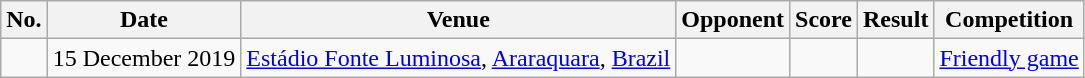<table class="wikitable">
<tr>
<th>No.</th>
<th>Date</th>
<th>Venue</th>
<th>Opponent</th>
<th>Score</th>
<th>Result</th>
<th>Competition</th>
</tr>
<tr>
<td></td>
<td>15 December 2019</td>
<td><a href='#'>Estádio Fonte Luminosa</a>, <a href='#'>Araraquara</a>, <a href='#'>Brazil</a></td>
<td></td>
<td></td>
<td></td>
<td><a href='#'>Friendly game</a></td>
</tr>
</table>
